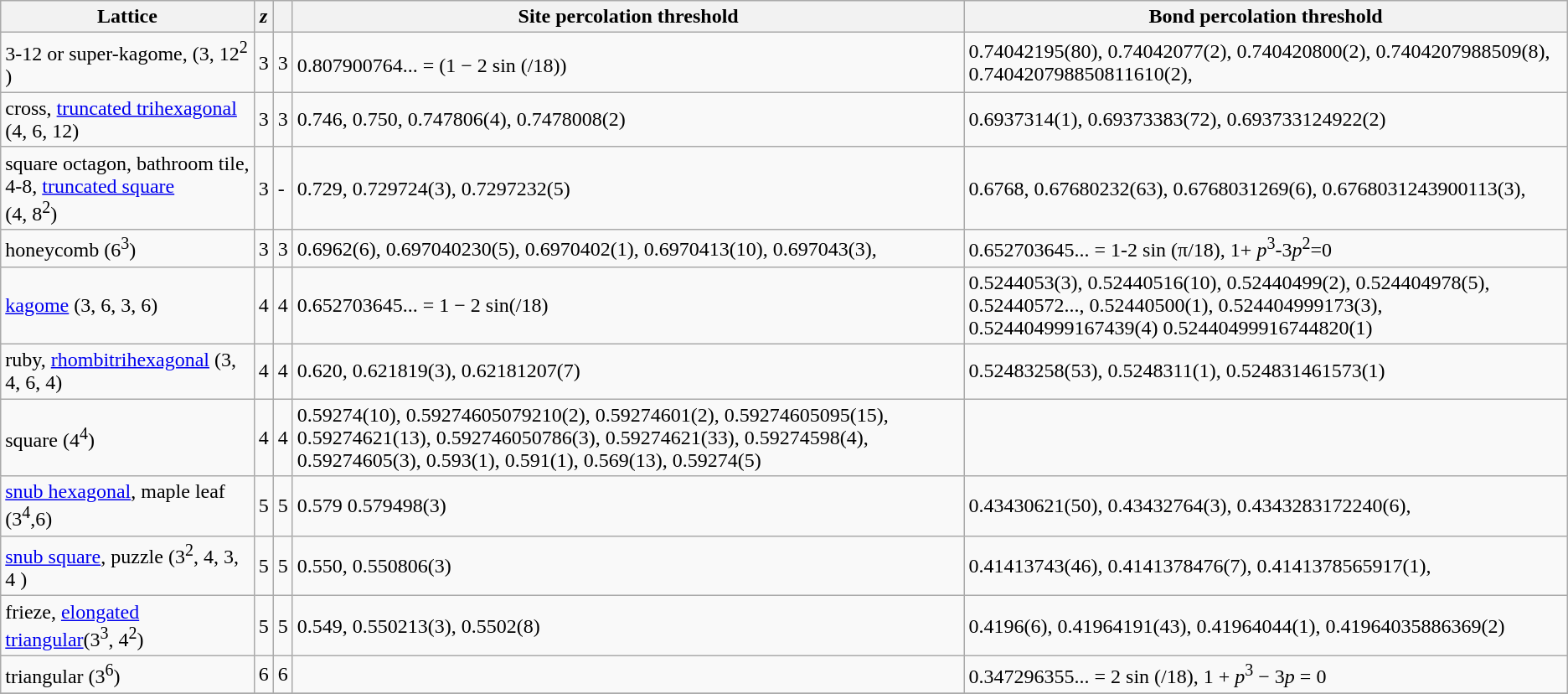<table class="wikitable">
<tr>
<th>Lattice</th>
<th><em>z</em></th>
<th></th>
<th>Site percolation threshold</th>
<th>Bond percolation threshold</th>
</tr>
<tr>
<td>3-12 or super-kagome, (3, 12<sup>2</sup> )</td>
<td>3</td>
<td>3</td>
<td>0.807900764... = (1 − 2 sin (/18))<sup></sup></td>
<td>0.74042195(80), 0.74042077(2), 0.740420800(2), 0.7404207988509(8), 0.740420798850811610(2),</td>
</tr>
<tr>
<td>cross, <a href='#'>truncated trihexagonal</a> (4, 6, 12)</td>
<td>3</td>
<td>3</td>
<td>0.746, 0.750,  0.747806(4),  0.7478008(2)</td>
<td>0.6937314(1), 0.69373383(72), 0.693733124922(2)</td>
</tr>
<tr>
<td>square octagon, bathroom tile, 4-8, <a href='#'>truncated square</a><br>(4, 8<sup>2</sup>)</td>
<td>3</td>
<td 3>-</td>
<td>0.729, 0.729724(3), 0.7297232(5)</td>
<td>0.6768, 0.67680232(63), 0.6768031269(6), 0.6768031243900113(3),</td>
</tr>
<tr>
<td>honeycomb (6<sup>3</sup>)</td>
<td>3</td>
<td>3</td>
<td>0.6962(6), 0.697040230(5), 0.6970402(1), 0.6970413(10), 0.697043(3),</td>
<td>0.652703645... = 1-2 sin (π/18), 1+ <em>p</em><sup>3</sup>-3<em>p</em><sup>2</sup>=0</td>
</tr>
<tr>
<td><a href='#'>kagome</a> (3, 6, 3, 6)</td>
<td>4</td>
<td>4</td>
<td>0.652703645... = 1 − 2 sin(/18)</td>
<td>0.5244053(3), 0.52440516(10), 0.52440499(2), 0.524404978(5), 0.52440572..., 0.52440500(1), 0.524404999173(3), 0.524404999167439(4) 0.52440499916744820(1)</td>
</tr>
<tr>
<td>ruby, <a href='#'>rhombitrihexagonal</a> (3, 4, 6, 4)</td>
<td>4</td>
<td>4</td>
<td>0.620, 0.621819(3), 0.62181207(7)</td>
<td>0.52483258(53), 0.5248311(1), 0.524831461573(1)</td>
</tr>
<tr>
<td>square (4<sup>4</sup>)</td>
<td>4</td>
<td>4</td>
<td>0.59274(10), 0.59274605079210(2), 0.59274601(2), 0.59274605095(15), 0.59274621(13), 0.592746050786(3), 0.59274621(33), 0.59274598(4), 0.59274605(3), 0.593(1), 0.591(1), 0.569(13), 0.59274(5)</td>
<td></td>
</tr>
<tr>
<td><a href='#'>snub hexagonal</a>, maple leaf (3<sup>4</sup>,6)</td>
<td>5</td>
<td>5</td>
<td>0.579 0.579498(3)</td>
<td>0.43430621(50), 0.43432764(3), 0.4343283172240(6),</td>
</tr>
<tr>
<td><a href='#'>snub square</a>, puzzle (3<sup>2</sup>, 4, 3, 4 )</td>
<td>5</td>
<td>5</td>
<td>0.550, 0.550806(3)</td>
<td>0.41413743(46), 0.4141378476(7), 0.4141378565917(1),</td>
</tr>
<tr>
<td>frieze, <a href='#'>elongated triangular</a>(3<sup>3</sup>, 4<sup>2</sup>)</td>
<td>5</td>
<td>5</td>
<td>0.549, 0.550213(3), 0.5502(8)</td>
<td>0.4196(6), 0.41964191(43),  0.41964044(1), 0.41964035886369(2) </td>
</tr>
<tr>
<td>triangular  (3<sup>6</sup>)</td>
<td>6</td>
<td>6</td>
<td></td>
<td>0.347296355... = 2 sin (/18), 1 + <em>p</em><sup>3</sup> − 3<em>p</em> = 0</td>
</tr>
<tr>
</tr>
</table>
